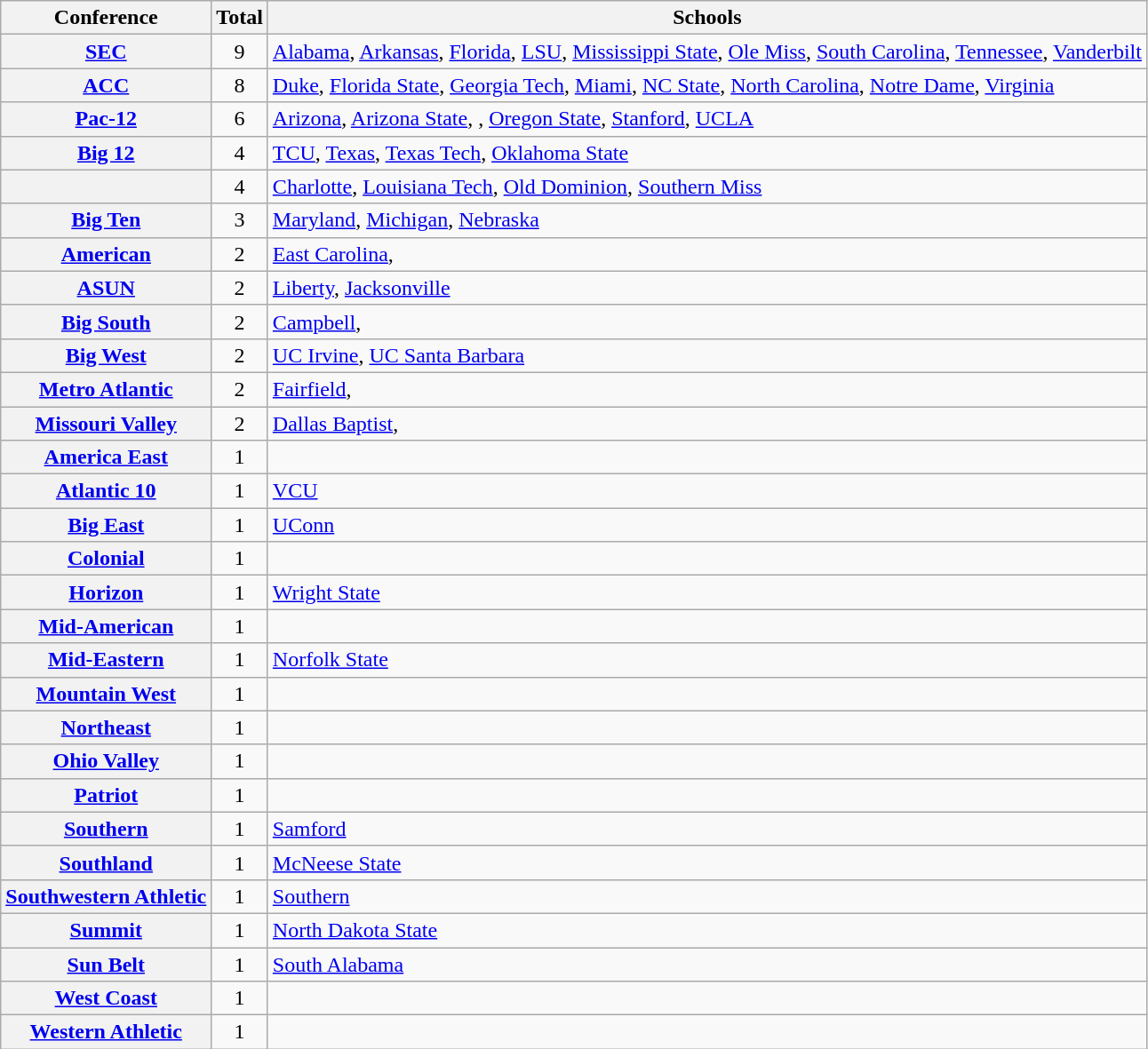<table class="wikitable sortable plainrowheaders">
<tr>
<th scope="col">Conference</th>
<th scope="col">Total</th>
<th scope="col">Schools</th>
</tr>
<tr>
<th scope="row"><a href='#'>SEC</a></th>
<td align=center>9</td>
<td><a href='#'>Alabama</a>, <a href='#'>Arkansas</a>, <a href='#'>Florida</a>, <a href='#'>LSU</a>, <a href='#'>Mississippi State</a>, <a href='#'>Ole Miss</a>, <a href='#'>South Carolina</a>, <a href='#'>Tennessee</a>, <a href='#'>Vanderbilt</a></td>
</tr>
<tr>
<th scope="row"><a href='#'>ACC</a></th>
<td align=center>8</td>
<td><a href='#'>Duke</a>, <a href='#'>Florida State</a>, <a href='#'>Georgia Tech</a>, <a href='#'>Miami</a>, <a href='#'>NC State</a>, <a href='#'>North Carolina</a>, <a href='#'>Notre Dame</a>, <a href='#'>Virginia</a></td>
</tr>
<tr>
<th scope="row"><a href='#'>Pac-12</a></th>
<td align=center>6</td>
<td><a href='#'>Arizona</a>, <a href='#'>Arizona State</a>, , <a href='#'>Oregon State</a>, <a href='#'>Stanford</a>, <a href='#'>UCLA</a></td>
</tr>
<tr>
<th scope="row"><a href='#'>Big 12</a></th>
<td align=center>4</td>
<td><a href='#'>TCU</a>, <a href='#'>Texas</a>, <a href='#'>Texas Tech</a>, <a href='#'>Oklahoma State</a></td>
</tr>
<tr>
<th scope="row"></th>
<td align=center>4</td>
<td><a href='#'>Charlotte</a>, <a href='#'>Louisiana Tech</a>, <a href='#'>Old Dominion</a>, <a href='#'>Southern Miss</a></td>
</tr>
<tr>
<th scope="row"><a href='#'>Big Ten</a></th>
<td align=center>3</td>
<td><a href='#'>Maryland</a>, <a href='#'>Michigan</a>, <a href='#'>Nebraska</a></td>
</tr>
<tr>
<th scope="row"><a href='#'>American</a></th>
<td align=center>2</td>
<td><a href='#'>East Carolina</a>, </td>
</tr>
<tr>
<th scope="row"><a href='#'>ASUN</a></th>
<td align=center>2</td>
<td><a href='#'>Liberty</a>, <a href='#'>Jacksonville</a></td>
</tr>
<tr>
<th scope="row"><a href='#'>Big South</a></th>
<td align=center>2</td>
<td><a href='#'>Campbell</a>, </td>
</tr>
<tr>
<th scope="row"><a href='#'>Big West</a></th>
<td align=center>2</td>
<td><a href='#'>UC Irvine</a>, <a href='#'>UC Santa Barbara</a></td>
</tr>
<tr>
<th scope="row"><a href='#'>Metro Atlantic</a></th>
<td align=center>2</td>
<td><a href='#'>Fairfield</a>, </td>
</tr>
<tr>
<th scope="row"><a href='#'>Missouri Valley</a></th>
<td align=center>2</td>
<td><a href='#'>Dallas Baptist</a>, </td>
</tr>
<tr>
<th scope="row"><a href='#'>America East</a></th>
<td align=center>1</td>
<td></td>
</tr>
<tr>
<th scope="row"><a href='#'>Atlantic 10</a></th>
<td align=center>1</td>
<td><a href='#'>VCU</a></td>
</tr>
<tr>
<th scope="row"><a href='#'>Big East</a></th>
<td align=center>1</td>
<td><a href='#'>UConn</a></td>
</tr>
<tr>
<th scope="row"><a href='#'>Colonial</a></th>
<td align=center>1</td>
<td></td>
</tr>
<tr>
<th scope="row"><a href='#'>Horizon</a></th>
<td align=center>1</td>
<td><a href='#'>Wright State</a></td>
</tr>
<tr>
<th scope="row"><a href='#'>Mid-American</a></th>
<td align=center>1</td>
<td></td>
</tr>
<tr>
<th scope="row"><a href='#'>Mid-Eastern</a></th>
<td align=center>1</td>
<td><a href='#'>Norfolk State</a></td>
</tr>
<tr>
<th scope="row"><a href='#'>Mountain West</a></th>
<td align=center>1</td>
<td></td>
</tr>
<tr>
<th scope="row"><a href='#'>Northeast</a></th>
<td align=center>1</td>
<td></td>
</tr>
<tr>
<th scope="row"><a href='#'>Ohio Valley</a></th>
<td align=center>1</td>
<td></td>
</tr>
<tr>
<th scope="row"><a href='#'>Patriot</a></th>
<td align=center>1</td>
<td></td>
</tr>
<tr>
<th scope="row"><a href='#'>Southern</a></th>
<td align=center>1</td>
<td><a href='#'>Samford</a></td>
</tr>
<tr>
<th scope="row"><a href='#'>Southland</a></th>
<td align=center>1</td>
<td><a href='#'>McNeese State</a></td>
</tr>
<tr>
<th scope="row"><a href='#'>Southwestern Athletic</a></th>
<td align=center>1</td>
<td><a href='#'>Southern</a></td>
</tr>
<tr>
<th scope="row"><a href='#'>Summit</a></th>
<td align=center>1</td>
<td><a href='#'>North Dakota State</a></td>
</tr>
<tr>
<th scope="row"><a href='#'>Sun Belt</a></th>
<td align=center>1</td>
<td><a href='#'>South Alabama</a></td>
</tr>
<tr>
<th scope="row"><a href='#'>West Coast</a></th>
<td align=center>1</td>
<td></td>
</tr>
<tr>
<th scope="row"><a href='#'>Western Athletic</a></th>
<td align=center>1</td>
<td></td>
</tr>
</table>
